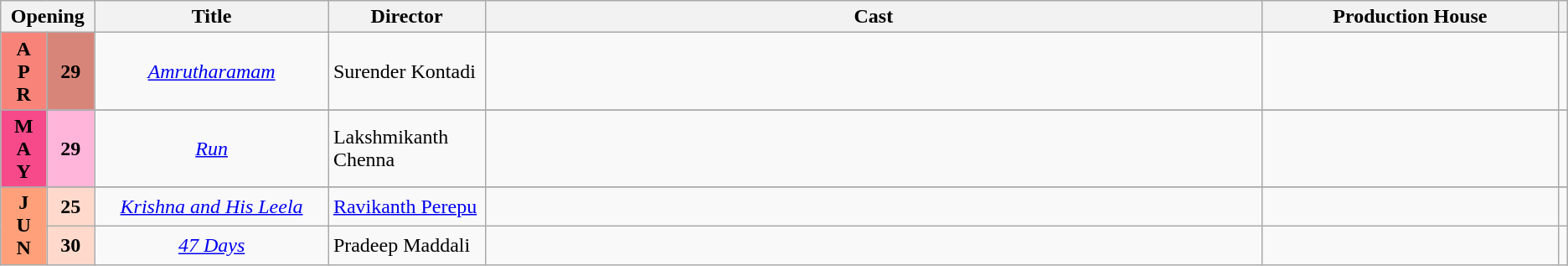<table class="wikitable sortable">
<tr style="background:#blue; text-align:center;">
<th colspan="2" style="width:6%;"><strong>Opening</strong></th>
<th style="width:15%;"><strong>Title</strong></th>
<th style="width:10%;"><strong>Director</strong></th>
<th style="width:50%;"><strong>Cast</strong></th>
<th style="width:25%;"><strong>Production House</strong></th>
<th style="width:1%;"></th>
</tr>
<tr April!>
<td style="text-align:center;  background:#F88379; textcolor:#000;"><strong>A<br>P<br>R</strong></td>
<td style="text-align:center;background:#D88579;"><strong>29</strong></td>
<td style="text-align:center;"><em><a href='#'>Amrutharamam</a></em></td>
<td>Surender Kontadi</td>
<td></td>
<td></td>
<td></td>
</tr>
<tr>
</tr>
<tr May>
<td style="text-align:center; background:#f64a8a; textcolor:#000;"><strong>M<br>A<br>Y</strong></td>
<td style="text-align:center; background:#ffb5da;"><strong>29</strong></td>
<td style="text-align:center;"><em><a href='#'>Run</a></em></td>
<td>Lakshmikanth Chenna</td>
<td></td>
<td></td>
<td></td>
</tr>
<tr>
</tr>
<tr June!>
<td rowspan="2" style="text-align:center; background:#ffa07a; textcolor:#000;"><strong>J<br>U<br>N</strong></td>
<td style="text-align:center; background:#ffdacc;"><strong>25</strong></td>
<td style="text-align:center;"><em><a href='#'>Krishna and His Leela</a></em></td>
<td><a href='#'>Ravikanth Perepu</a></td>
<td></td>
<td></td>
<td></td>
</tr>
<tr>
<td style="text-align:center; background:#ffdacc;"><strong>30</strong></td>
<td style="text-align:center;"><em><a href='#'>47 Days</a></em></td>
<td>Pradeep Maddali</td>
<td></td>
<td></td>
<td></td>
</tr>
</table>
